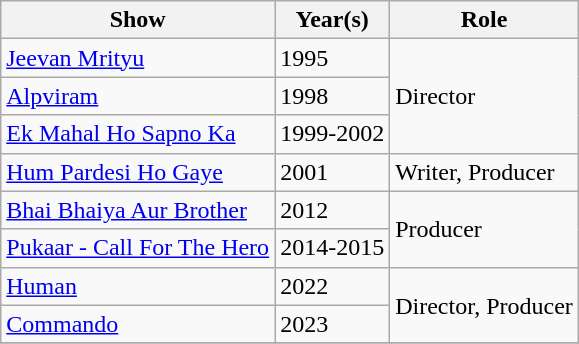<table class="wikitable">
<tr>
<th>Show</th>
<th>Year(s)</th>
<th>Role</th>
</tr>
<tr>
<td><a href='#'>Jeevan Mrityu</a></td>
<td>1995</td>
<td rowspan="3">Director</td>
</tr>
<tr>
<td><a href='#'>Alpviram</a></td>
<td>1998</td>
</tr>
<tr>
<td><a href='#'>Ek Mahal Ho Sapno Ka</a></td>
<td>1999-2002</td>
</tr>
<tr>
<td><a href='#'>Hum Pardesi Ho Gaye</a></td>
<td>2001</td>
<td>Writer, Producer</td>
</tr>
<tr>
<td><a href='#'>Bhai Bhaiya Aur Brother</a></td>
<td>2012</td>
<td rowspan="2">Producer</td>
</tr>
<tr>
<td><a href='#'>Pukaar - Call For The Hero</a></td>
<td>2014-2015</td>
</tr>
<tr>
<td Human (TV series)><a href='#'>Human</a></td>
<td>2022</td>
<td rowspan="2">Director, Producer</td>
</tr>
<tr>
<td><a href='#'>Commando</a></td>
<td>2023</td>
</tr>
<tr>
</tr>
</table>
